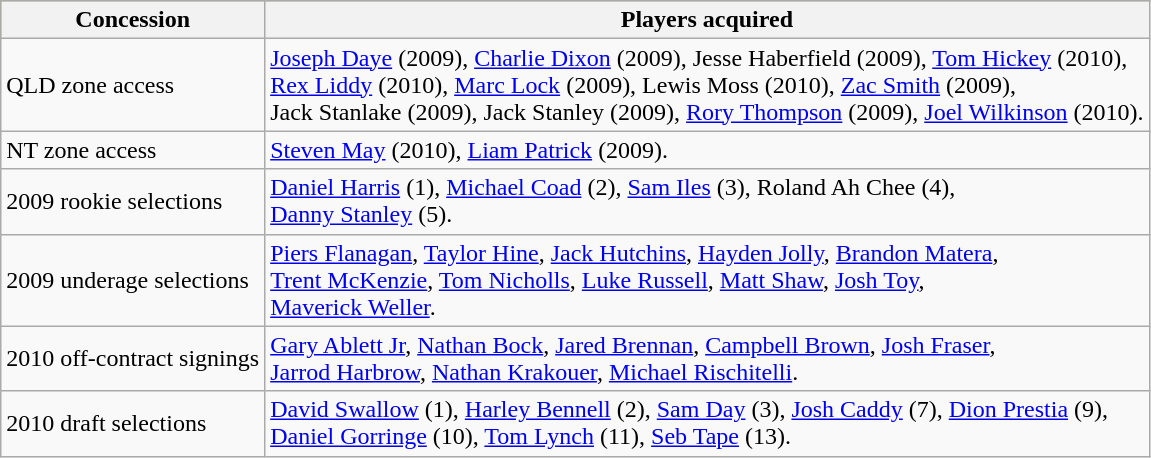<table class="wikitable">
<tr style="background:#bdb76b;">
<th>Concession</th>
<th>Players acquired</th>
</tr>
<tr>
<td>QLD zone access</td>
<td><a href='#'>Joseph Daye</a> (2009), <a href='#'>Charlie Dixon</a> (2009), Jesse Haberfield (2009), <a href='#'>Tom Hickey</a> (2010), <br><a href='#'>Rex Liddy</a> (2010), <a href='#'>Marc Lock</a> (2009), Lewis Moss (2010), <a href='#'>Zac Smith</a> (2009), <br>Jack Stanlake (2009), Jack Stanley (2009), <a href='#'>Rory Thompson</a> (2009), <a href='#'>Joel Wilkinson</a> (2010).</td>
</tr>
<tr>
<td>NT zone access</td>
<td><a href='#'>Steven May</a> (2010), <a href='#'>Liam Patrick</a> (2009).</td>
</tr>
<tr>
<td>2009 rookie selections</td>
<td><a href='#'>Daniel Harris</a> (1), <a href='#'>Michael Coad</a> (2), <a href='#'>Sam Iles</a> (3), Roland Ah Chee (4), <br> <a href='#'>Danny Stanley</a> (5).</td>
</tr>
<tr>
<td>2009 underage selections</td>
<td><a href='#'>Piers Flanagan</a>, <a href='#'>Taylor Hine</a>, <a href='#'>Jack Hutchins</a>, <a href='#'>Hayden Jolly</a>, <a href='#'>Brandon Matera</a>, <br><a href='#'>Trent McKenzie</a>, <a href='#'>Tom Nicholls</a>, <a href='#'>Luke Russell</a>, <a href='#'>Matt Shaw</a>, <a href='#'>Josh Toy</a>, <br><a href='#'>Maverick Weller</a>.</td>
</tr>
<tr>
<td>2010 off-contract signings</td>
<td><a href='#'>Gary Ablett Jr</a>, <a href='#'>Nathan Bock</a>, <a href='#'>Jared Brennan</a>, <a href='#'>Campbell Brown</a>, <a href='#'>Josh Fraser</a>, <br> <a href='#'>Jarrod Harbrow</a>, <a href='#'>Nathan Krakouer</a>, <a href='#'>Michael Rischitelli</a>.</td>
</tr>
<tr>
<td>2010 draft selections</td>
<td><a href='#'>David Swallow</a> (1), <a href='#'>Harley Bennell</a> (2), <a href='#'>Sam Day</a> (3), <a href='#'>Josh Caddy</a> (7), <a href='#'>Dion Prestia</a> (9), <br> <a href='#'>Daniel Gorringe</a> (10), <a href='#'>Tom Lynch</a> (11), <a href='#'>Seb Tape</a> (13).</td>
</tr>
</table>
